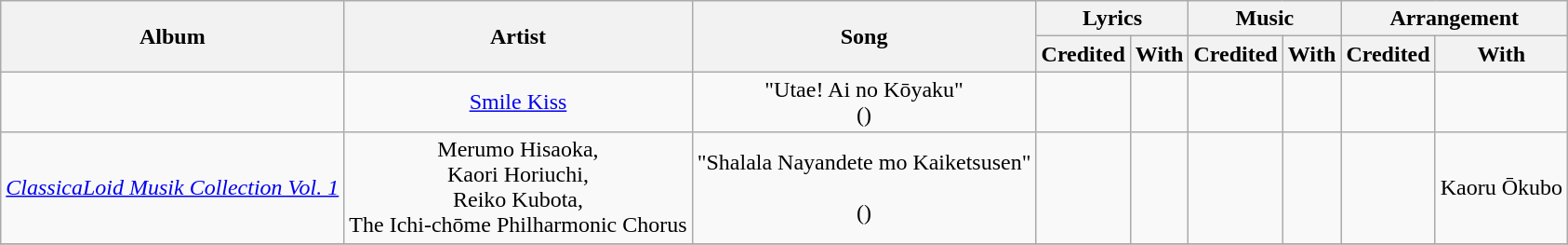<table class="wikitable">
<tr>
<th rowspan="2">Album</th>
<th rowspan="2">Artist</th>
<th rowspan="2">Song</th>
<th colspan="2">Lyrics</th>
<th colspan="2">Music</th>
<th colspan="2">Arrangement</th>
</tr>
<tr>
<th>Credited</th>
<th>With</th>
<th>Credited</th>
<th>With</th>
<th>Credited</th>
<th>With</th>
</tr>
<tr>
<td></td>
<td align="center"><a href='#'>Smile Kiss</a></td>
<td align="center">"Utae! Ai no Kōyaku"<br>()</td>
<td></td>
<td></td>
<td></td>
<td></td>
<td></td>
<td></td>
</tr>
<tr>
<td align="center"><em><a href='#'>ClassicaLoid Musik Collection Vol. 1</a></em></td>
<td align="center">Merumo Hisaoka,<br>Kaori Horiuchi,<br>Reiko Kubota,<br>The Ichi-chōme Philharmonic Chorus</td>
<td align="center">"Shalala Nayandete mo Kaiketsusen"<br><br>()</td>
<td></td>
<td></td>
<td></td>
<td></td>
<td></td>
<td>Kaoru Ōkubo</td>
</tr>
<tr>
</tr>
</table>
